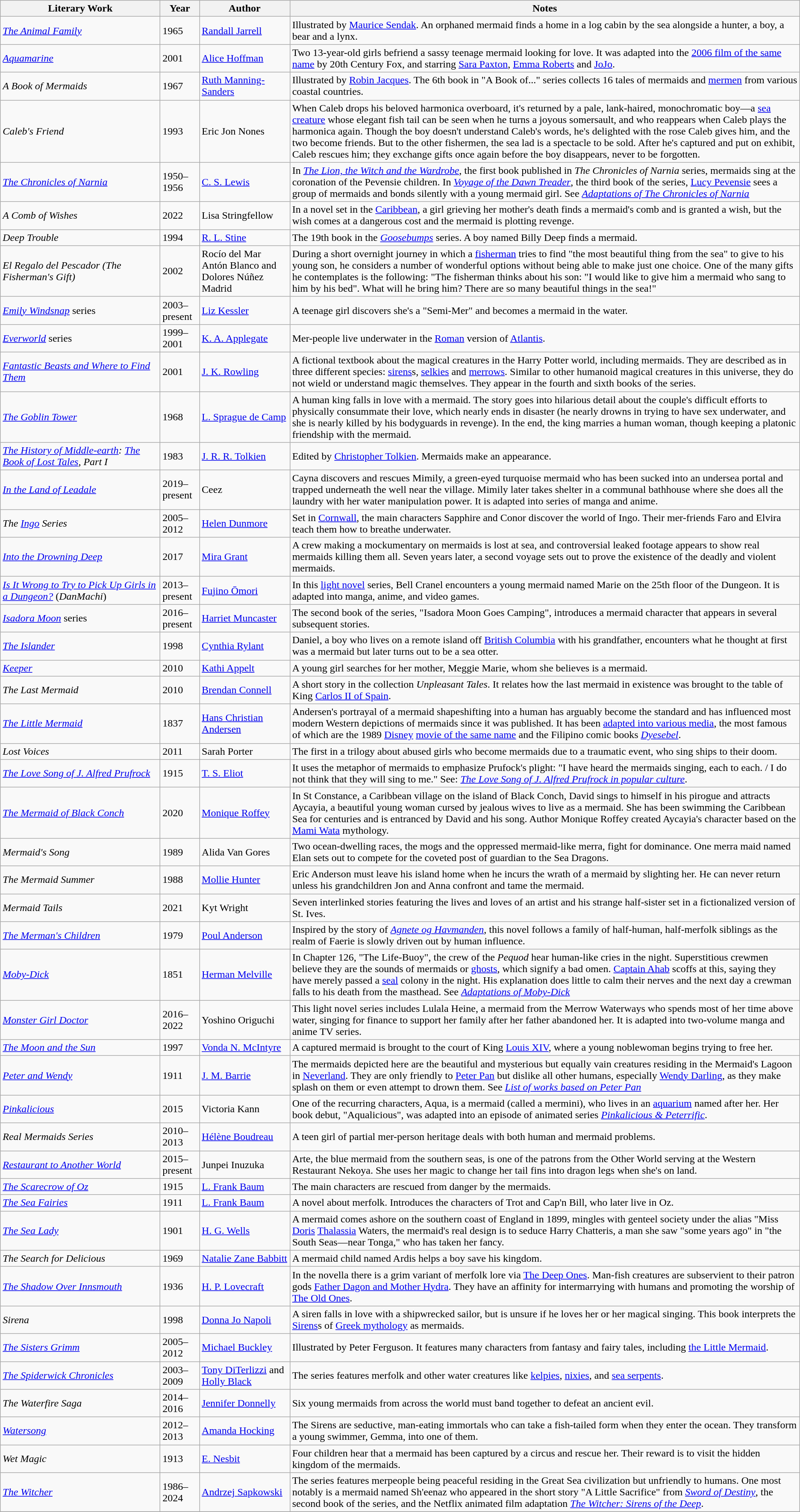<table class="wikitable sortable">
<tr>
<th width=20%>Literary Work</th>
<th>Year</th>
<th>Author</th>
<th>Notes</th>
</tr>
<tr>
<td><em><a href='#'>The Animal Family</a></em></td>
<td>1965</td>
<td><a href='#'>Randall Jarrell</a></td>
<td>Illustrated by <a href='#'>Maurice Sendak</a>. An orphaned mermaid finds a home in a log cabin by the sea alongside a hunter, a boy, a bear and a lynx.</td>
</tr>
<tr>
<td><em><a href='#'>Aquamarine</a></em></td>
<td>2001</td>
<td><a href='#'>Alice Hoffman</a></td>
<td>Two 13-year-old girls befriend a sassy teenage mermaid looking for love. It was adapted into the <a href='#'>2006 film of the same name</a> by 20th Century Fox, and starring <a href='#'>Sara Paxton</a>, <a href='#'>Emma Roberts</a> and <a href='#'>JoJo</a>.</td>
</tr>
<tr>
<td><em>A Book of Mermaids</em></td>
<td>1967</td>
<td><a href='#'>Ruth Manning-Sanders</a></td>
<td>Illustrated by <a href='#'>Robin Jacques</a>. The 6th book in "A Book of..." series collects 16 tales of mermaids and <a href='#'>mermen</a> from various coastal countries.</td>
</tr>
<tr>
<td><em>Caleb's Friend</em></td>
<td>1993</td>
<td>Eric Jon Nones</td>
<td>When Caleb drops his beloved harmonica overboard, it's returned by a pale, lank-haired, monochromatic boy—a <a href='#'>sea creature</a> whose elegant fish tail can be seen when he turns a joyous somersault, and who reappears when Caleb plays the harmonica again. Though the boy doesn't understand Caleb's words, he's delighted with the rose Caleb gives him, and the two become friends. But to the other fishermen, the sea lad is a spectacle to be sold. After he's captured and put on exhibit, Caleb rescues him; they exchange gifts once again before the boy disappears, never to be forgotten.</td>
</tr>
<tr>
<td><em><a href='#'>The Chronicles of Narnia</a></em></td>
<td>1950–1956</td>
<td><a href='#'>C. S. Lewis</a></td>
<td>In <em><a href='#'>The Lion, the Witch and the Wardrobe</a></em>, the first book published in <em>The Chronicles of Narnia</em> series, mermaids sing at the coronation of the Pevensie children. In <em><a href='#'>Voyage of the Dawn Treader</a></em>, the third book of the series, <a href='#'>Lucy Pevensie</a> sees a group of mermaids and bonds silently with a young mermaid girl. See <em><a href='#'>Adaptations of The Chronicles of Narnia</a></em></td>
</tr>
<tr>
<td><em>A Comb of Wishes</em></td>
<td>2022</td>
<td>Lisa Stringfellow</td>
<td>In a novel set in the <a href='#'>Caribbean</a>, a girl grieving her mother's death finds a mermaid's comb and is granted a wish, but the wish comes at a dangerous cost and the mermaid is plotting revenge.</td>
</tr>
<tr>
<td><em>Deep Trouble</em></td>
<td>1994</td>
<td><a href='#'>R. L. Stine</a></td>
<td>The 19th book in the <em><a href='#'>Goosebumps</a></em> series. A boy named Billy Deep finds a mermaid.</td>
</tr>
<tr>
<td><em>El Regalo del Pescador (The Fisherman's Gift)</em></td>
<td>2002</td>
<td>Rocío del Mar Antón Blanco and Dolores Núñez Madrid</td>
<td>During a short overnight journey in which a <a href='#'>fisherman</a> tries to find "the most beautiful thing from the sea" to give to his young son, he considers a number of wonderful options without being able to make just one choice. One of the many gifts he contemplates is the following: "The fisherman thinks about his son: "I would like to give him a mermaid who sang to him by his bed". What will he bring him? There are so many beautiful things in the sea!"</td>
</tr>
<tr>
<td><em><a href='#'>Emily Windsnap</a></em> series</td>
<td>2003–present</td>
<td><a href='#'>Liz Kessler</a></td>
<td>A teenage girl discovers she's a "Semi-Mer" and becomes a mermaid in the water.</td>
</tr>
<tr>
<td><em><a href='#'>Everworld</a></em> series</td>
<td>1999–2001</td>
<td><a href='#'>K. A. Applegate</a></td>
<td>Mer-people live underwater in the <a href='#'>Roman</a> version of <a href='#'>Atlantis</a>.</td>
</tr>
<tr>
<td><em><a href='#'>Fantastic Beasts and Where to Find Them</a></em></td>
<td>2001</td>
<td><a href='#'>J. K. Rowling</a></td>
<td>A fictional textbook about the magical creatures in the Harry Potter world, including mermaids. They are described as in three different species: <a href='#'>sirens</a>s, <a href='#'>selkies</a> and <a href='#'>merrows</a>. Similar to other humanoid magical creatures in this universe, they do not wield or understand magic themselves. They appear in the fourth and sixth books of the series.</td>
</tr>
<tr>
<td><em><a href='#'>The Goblin Tower</a></em></td>
<td>1968</td>
<td><a href='#'>L. Sprague de Camp</a></td>
<td>A human king falls in love with a mermaid. The story goes into hilarious detail about the couple's difficult efforts to physically consummate their love, which nearly ends in disaster (he nearly drowns in trying to have sex underwater, and she is nearly killed by his bodyguards in revenge). In the end, the king marries a human woman, though keeping a platonic friendship with the mermaid.</td>
</tr>
<tr>
<td><em><a href='#'>The History of Middle-earth</a>: <a href='#'>The Book of Lost Tales</a>, Part I</em></td>
<td>1983</td>
<td><a href='#'>J. R. R. Tolkien</a></td>
<td>Edited by <a href='#'>Christopher Tolkien</a>. Mermaids make an appearance.</td>
</tr>
<tr>
<td><em><a href='#'>In the Land of Leadale</a></em></td>
<td>2019–present</td>
<td>Ceez</td>
<td>Cayna discovers and rescues Mimily, a green-eyed turquoise mermaid who has been sucked into an undersea portal and trapped underneath the well near the village. Mimily later takes shelter in a communal bathhouse where she does all the laundry with her water manipulation power. It is adapted into series of manga and anime.</td>
</tr>
<tr>
<td><em>The <a href='#'>Ingo</a> Series</em></td>
<td>2005–2012</td>
<td><a href='#'>Helen Dunmore</a></td>
<td>Set in <a href='#'>Cornwall</a>, the main characters Sapphire and Conor discover the world of Ingo. Their mer-friends Faro and Elvira teach them how to breathe underwater.</td>
</tr>
<tr>
<td><em><a href='#'>Into the Drowning Deep</a></em></td>
<td>2017</td>
<td><a href='#'>Mira Grant</a></td>
<td>A crew making a mockumentary on mermaids is lost at sea, and controversial leaked footage appears to show real mermaids killing them all. Seven years later, a second voyage sets out to prove the existence of the deadly and violent mermaids.</td>
</tr>
<tr>
<td><em><a href='#'>Is It Wrong to Try to Pick Up Girls in a Dungeon?</a></em> (<em>DanMachi</em>)</td>
<td>2013–present</td>
<td><a href='#'>Fujino Ōmori</a></td>
<td>In this <a href='#'>light novel</a> series, Bell Cranel encounters a young mermaid named Marie on the 25th floor of the Dungeon. It is adapted into manga, anime, and video games.</td>
</tr>
<tr>
<td><em><a href='#'>Isadora Moon</a></em> series</td>
<td>2016–present</td>
<td><a href='#'>Harriet Muncaster</a></td>
<td>The second book of the series, "Isadora Moon Goes Camping", introduces a mermaid character that appears in several subsequent stories.</td>
</tr>
<tr>
<td><em><a href='#'>The Islander</a></em></td>
<td>1998</td>
<td><a href='#'>Cynthia Rylant</a></td>
<td>Daniel, a boy who lives on a remote island off <a href='#'>British Columbia</a> with his grandfather, encounters what he thought at first was a mermaid but later turns out to be a sea otter.</td>
</tr>
<tr>
<td><em><a href='#'>Keeper</a></em></td>
<td>2010</td>
<td><a href='#'>Kathi Appelt</a></td>
<td>A young girl searches for her mother, Meggie Marie, whom she believes is a mermaid.</td>
</tr>
<tr>
<td><em>The Last Mermaid</em></td>
<td>2010</td>
<td><a href='#'>Brendan Connell</a></td>
<td>A short story in the collection <em>Unpleasant Tales</em>. It relates how the last mermaid in existence was brought to the table of King <a href='#'>Carlos II of Spain</a>.</td>
</tr>
<tr>
<td><em><a href='#'>The Little Mermaid</a></em></td>
<td>1837</td>
<td><a href='#'>Hans Christian Andersen</a></td>
<td>Andersen's portrayal of a mermaid shapeshifting into a human has arguably become the standard and has influenced most modern Western depictions of mermaids since it was published. It has been <a href='#'>adapted into various media</a>, the most famous of which are the 1989 <a href='#'>Disney</a> <a href='#'>movie of the same name</a> and the Filipino comic books <em><a href='#'>Dyesebel</a></em>.</td>
</tr>
<tr>
<td><em>Lost Voices</em></td>
<td>2011</td>
<td>Sarah Porter</td>
<td>The first in a trilogy about abused girls who become mermaids due to a traumatic event, who sing ships to their doom.</td>
</tr>
<tr>
<td><em><a href='#'>The Love Song of J. Alfred Prufrock</a></em></td>
<td>1915</td>
<td><a href='#'>T. S. Eliot</a></td>
<td>It uses the metaphor of mermaids to emphasize Prufock's plight: "I have heard the mermaids singing, each to each. / I do not think that they will sing to me." See: <em><a href='#'>The Love Song of J. Alfred Prufrock in popular culture</a></em>.</td>
</tr>
<tr>
<td><em><a href='#'>The Mermaid of Black Conch</a></em></td>
<td>2020</td>
<td><a href='#'>Monique Roffey</a></td>
<td>In St Constance, a Caribbean village on the island of Black Conch, David sings to himself in his pirogue and attracts Aycayia, a beautiful young woman cursed by jealous wives to live as a mermaid. She has been swimming the Caribbean Sea for centuries and is entranced by David and his song. Author Monique Roffey created Aycayia's character based on the <a href='#'>Mami Wata</a> mythology.</td>
</tr>
<tr>
<td><em>Mermaid's Song</em></td>
<td>1989</td>
<td>Alida Van Gores</td>
<td>Two ocean-dwelling races, the mogs and the oppressed mermaid-like merra, fight for dominance. One merra maid named Elan sets out to compete for the coveted post of guardian to the Sea Dragons.</td>
</tr>
<tr>
<td><em>The Mermaid Summer</em></td>
<td>1988</td>
<td><a href='#'>Mollie Hunter</a></td>
<td>Eric Anderson must leave his island home when he incurs the wrath of a mermaid by slighting her. He can never return unless his grandchildren Jon and Anna confront and tame the mermaid.</td>
</tr>
<tr>
<td><em>Mermaid Tails</em></td>
<td>2021</td>
<td>Kyt Wright</td>
<td>Seven interlinked stories featuring the lives and loves of an artist and his strange half-sister set in a fictionalized version of St. Ives.</td>
</tr>
<tr>
<td><em><a href='#'>The Merman's Children</a></em></td>
<td>1979</td>
<td><a href='#'>Poul Anderson</a></td>
<td>Inspired by the story of <em><a href='#'>Agnete og Havmanden</a></em>, this novel follows a family of half-human, half-merfolk siblings as the realm of Faerie is slowly driven out by human influence.</td>
</tr>
<tr>
<td><em><a href='#'>Moby-Dick</a></em></td>
<td>1851</td>
<td><a href='#'>Herman Melville</a></td>
<td>In Chapter 126, "The Life-Buoy", the crew of the <em>Pequod</em> hear human-like cries in the night. Superstitious crewmen believe they are the sounds of mermaids or <a href='#'>ghosts</a>, which signify a bad omen. <a href='#'>Captain Ahab</a> scoffs at this, saying they have merely passed a <a href='#'>seal</a> colony in the night. His explanation does little to calm their nerves and the next day a crewman falls to his death from the masthead. See <em><a href='#'>Adaptations of Moby-Dick</a></em></td>
</tr>
<tr>
<td><em><a href='#'>Monster Girl Doctor</a></em></td>
<td>2016–2022</td>
<td>Yoshino Origuchi</td>
<td>This light novel series includes Lulala Heine, a mermaid from the Merrow Waterways who spends most of her time above water, singing for finance to support her family after her father abandoned her. It is adapted into two-volume manga and anime TV series.</td>
</tr>
<tr>
<td><em><a href='#'>The Moon and the Sun</a></em></td>
<td>1997</td>
<td><a href='#'>Vonda N. McIntyre</a></td>
<td>A captured mermaid is brought to the court of King <a href='#'>Louis XIV</a>, where a young noblewoman begins trying to free her.</td>
</tr>
<tr>
<td><em><a href='#'>Peter and Wendy</a></em></td>
<td>1911</td>
<td><a href='#'>J. M. Barrie</a></td>
<td>The mermaids depicted here are the beautiful and mysterious but equally vain creatures residing in the Mermaid's Lagoon in <a href='#'>Neverland</a>. They are only friendly to <a href='#'>Peter Pan</a> but dislike all other humans, especially <a href='#'>Wendy Darling</a>, as they make splash on them or even attempt to drown them. See <em><a href='#'>List of works based on Peter Pan</a></em></td>
</tr>
<tr>
<td><em><a href='#'>Pinkalicious</a></em></td>
<td>2015</td>
<td>Victoria Kann</td>
<td>One of the recurring characters, Aqua, is a mermaid (called a mermini), who lives in an <a href='#'>aquarium</a> named after her. Her book debut, "Aqualicious", was adapted into an episode of animated series <em><a href='#'>Pinkalicious & Peterrific</a></em>.</td>
</tr>
<tr>
<td><em>Real Mermaids Series</em></td>
<td>2010–2013</td>
<td><a href='#'>Hélène Boudreau</a></td>
<td>A teen girl of partial mer-person heritage deals with both human and mermaid problems.</td>
</tr>
<tr>
<td><em><a href='#'>Restaurant to Another World</a></em></td>
<td>2015–present</td>
<td>Junpei Inuzuka</td>
<td>Arte, the blue mermaid from the southern seas, is one of the patrons from the Other World serving at the Western Restaurant Nekoya. She uses her magic to change her tail fins into dragon legs when she's on land.</td>
</tr>
<tr>
<td><em><a href='#'>The Scarecrow of Oz</a></em></td>
<td>1915</td>
<td><a href='#'>L. Frank Baum</a></td>
<td>The main characters are rescued from danger by the mermaids.</td>
</tr>
<tr>
<td><em><a href='#'>The Sea Fairies</a></em></td>
<td>1911</td>
<td><a href='#'>L. Frank Baum</a></td>
<td>A novel about merfolk. Introduces the characters of Trot and Cap'n Bill, who later live in Oz.</td>
</tr>
<tr>
<td><em><a href='#'>The Sea Lady</a></em></td>
<td>1901</td>
<td><a href='#'>H. G. Wells</a></td>
<td>A mermaid comes ashore on the southern coast of England in 1899, mingles with genteel society under the alias "Miss <a href='#'>Doris</a> <a href='#'>Thalassia</a> Waters, the mermaid's real design is to seduce Harry Chatteris, a man she saw "some years ago" in "the South Seas—near Tonga," who has taken her fancy.</td>
</tr>
<tr>
<td><em>The Search for Delicious</em></td>
<td>1969</td>
<td><a href='#'>Natalie Zane Babbitt</a></td>
<td>A mermaid child named Ardis helps a boy save his kingdom.</td>
</tr>
<tr>
<td><em><a href='#'>The Shadow Over Innsmouth</a></em></td>
<td>1936</td>
<td><a href='#'>H. P. Lovecraft</a></td>
<td>In the novella there is a grim variant of merfolk lore via <a href='#'>The Deep Ones</a>. Man-fish creatures are subservient to their patron gods <a href='#'>Father Dagon and Mother Hydra</a>. They have an affinity for intermarrying with humans and promoting the worship of <a href='#'>The Old Ones</a>.</td>
</tr>
<tr>
<td><em>Sirena</em></td>
<td>1998</td>
<td><a href='#'>Donna Jo Napoli</a></td>
<td>A siren falls in love with a shipwrecked sailor, but is unsure if he loves her or her magical singing. This book interprets the <a href='#'>Sirens</a>s of <a href='#'>Greek mythology</a> as mermaids.</td>
</tr>
<tr>
<td><em><a href='#'>The Sisters Grimm</a></em></td>
<td>2005–2012</td>
<td><a href='#'>Michael Buckley</a></td>
<td>Illustrated by Peter Ferguson. It features many characters from fantasy and fairy tales, including <a href='#'>the Little Mermaid</a>.</td>
</tr>
<tr>
<td><em><a href='#'>The Spiderwick Chronicles</a></em></td>
<td>2003–2009</td>
<td><a href='#'>Tony DiTerlizzi</a> and <a href='#'>Holly Black</a></td>
<td>The series features merfolk and other water creatures like <a href='#'>kelpies</a>, <a href='#'>nixies</a>, and <a href='#'>sea serpents</a>.</td>
</tr>
<tr>
<td><em>The Waterfire Saga</em></td>
<td>2014–2016</td>
<td><a href='#'>Jennifer Donnelly</a></td>
<td>Six young mermaids from across the world must band together to defeat an ancient evil.</td>
</tr>
<tr>
<td><em><a href='#'>Watersong</a></em></td>
<td>2012–2013</td>
<td><a href='#'>Amanda Hocking</a></td>
<td>The Sirens are seductive, man-eating immortals who can take a fish-tailed form when they enter the ocean. They transform a young swimmer, Gemma, into one of them.</td>
</tr>
<tr>
<td><em>Wet Magic</em></td>
<td>1913</td>
<td><a href='#'>E. Nesbit</a></td>
<td>Four children hear that a mermaid has been captured by a circus and rescue her. Their reward is to visit the hidden kingdom of the mermaids.</td>
</tr>
<tr>
<td><em><a href='#'>The Witcher</a></em></td>
<td>1986–2024</td>
<td><a href='#'>Andrzej Sapkowski</a></td>
<td>The series features merpeople being peaceful residing in the Great Sea civilization but unfriendly to humans. One most notably is a mermaid named Sh'eenaz who appeared in the short story "A Little Sacrifice" from <em><a href='#'>Sword of Destiny</a></em>, the second book of the series, and the Netflix animated film adaptation <em><a href='#'>The Witcher: Sirens of the Deep</a></em>.</td>
</tr>
<tr>
</tr>
</table>
